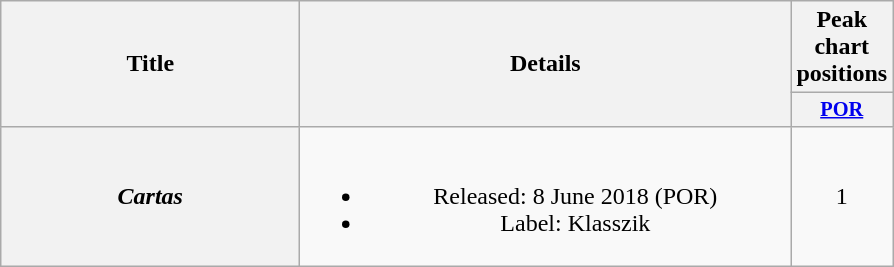<table class="wikitable plainrowheaders" style="text-align:center;">
<tr>
<th rowspan="2" scope="col" style="width:12em;">Title</th>
<th rowspan="2" scope="col" style="width:20em;">Details</th>
<th colspan="1" scope="col">Peak chart positions</th>
</tr>
<tr>
<th scope="col" style="width:3em;font-size:85%;"><a href='#'>POR</a><br></th>
</tr>
<tr>
<th scope="row"><em>Cartas</em></th>
<td><br><ul><li>Released: 8 June 2018 <span>(POR)</span></li><li>Label: Klasszik</li></ul></td>
<td>1</td>
</tr>
</table>
